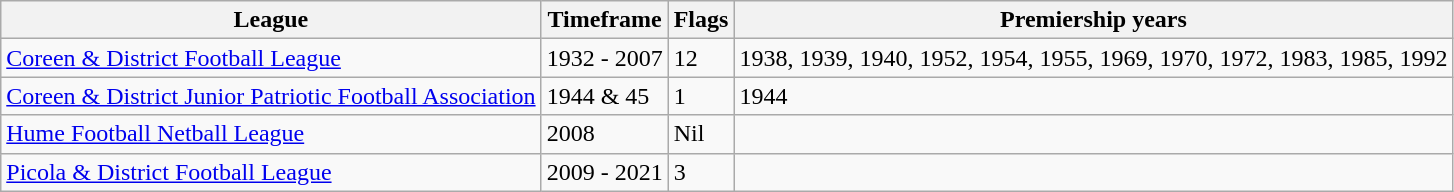<table class="wikitable">
<tr>
<th>League</th>
<th>Timeframe</th>
<th>Flags</th>
<th>Premiership years</th>
</tr>
<tr>
<td><a href='#'>Coreen & District Football League</a></td>
<td>1932 - 2007</td>
<td>12</td>
<td>1938, 1939, 1940, 1952, 1954, 1955, 1969, 1970, 1972, 1983, 1985, 1992</td>
</tr>
<tr>
<td><a href='#'>Coreen & District Junior Patriotic Football Association</a></td>
<td>1944 & 45</td>
<td>1</td>
<td>1944</td>
</tr>
<tr>
<td><a href='#'>Hume Football Netball League</a></td>
<td>2008</td>
<td>Nil</td>
<td></td>
</tr>
<tr>
<td><a href='#'>Picola & District Football League</a></td>
<td>2009 - 2021</td>
<td>3</td>
<td></td>
</tr>
</table>
